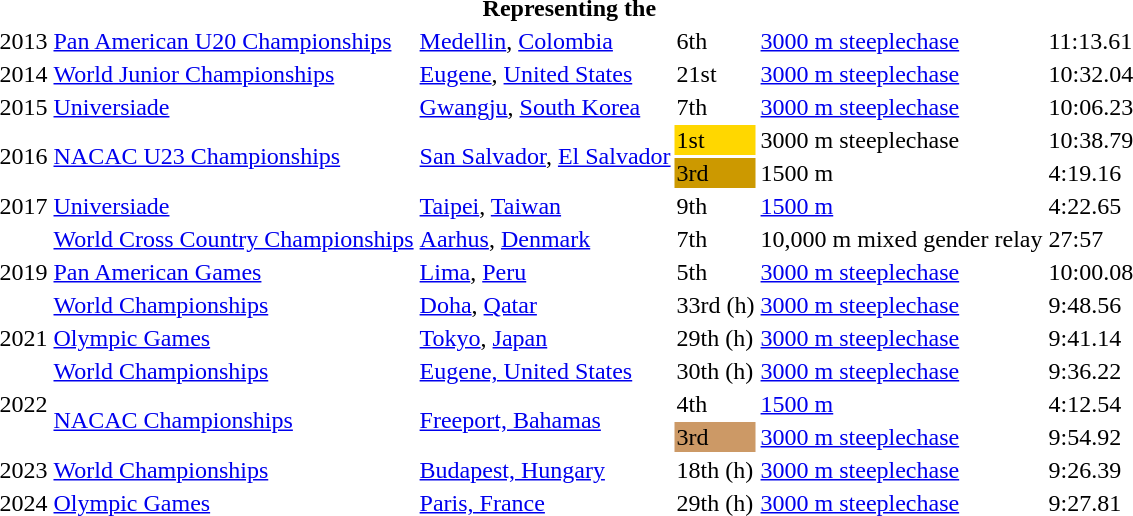<table>
<tr>
<th colspan=7>Representing the </th>
</tr>
<tr>
<td>2013</td>
<td><a href='#'>Pan American U20 Championships</a></td>
<td><a href='#'>Medellin</a>, <a href='#'>Colombia</a></td>
<td>6th</td>
<td data-sort-value="3000 m steeplechase"><a href='#'>3000 m steeplechase</a></td>
<td>11:13.61</td>
<td></td>
</tr>
<tr>
<td>2014</td>
<td><a href='#'>World Junior Championships</a></td>
<td><a href='#'>Eugene</a>, <a href='#'>United States</a></td>
<td>21st</td>
<td data-sort-value="3000 m steeplechase"><a href='#'>3000 m steeplechase</a></td>
<td>10:32.04</td>
<td></td>
</tr>
<tr>
<td>2015</td>
<td><a href='#'>Universiade</a></td>
<td><a href='#'>Gwangju</a>, <a href='#'>South Korea</a></td>
<td>7th</td>
<td data-sort-value="3000 m steeplechase"><a href='#'>3000 m steeplechase</a></td>
<td>10:06.23</td>
<td></td>
</tr>
<tr>
<td rowspan=2>2016</td>
<td rowspan=2><a href='#'>NACAC U23 Championships</a></td>
<td rowspan=2><a href='#'>San Salvador</a>, <a href='#'>El Salvador</a></td>
<td bgcolor=gold>1st</td>
<td data-sort-value="3000 m steeplechase">3000 m steeplechase</td>
<td>10:38.79</td>
<td></td>
</tr>
<tr>
<td bgcolor=cc9900>3rd</td>
<td data-sort-value="1500 m">1500 m</td>
<td>4:19.16</td>
<td></td>
</tr>
<tr>
<td rowspan=1>2017</td>
<td rowspan=1><a href='#'>Universiade</a></td>
<td rowspan=1><a href='#'>Taipei</a>, <a href='#'>Taiwan</a></td>
<td>9th</td>
<td data-sort-value="1500 m"><a href='#'>1500 m</a></td>
<td>4:22.65</td>
<td></td>
</tr>
<tr>
<td rowspan=3>2019</td>
<td rowspan=1><a href='#'>World Cross Country Championships</a></td>
<td rowspan=1><a href='#'>Aarhus</a>, <a href='#'>Denmark</a></td>
<td>7th</td>
<td data-sort-value="10,000 m">10,000 m mixed gender relay</td>
<td>27:57</td>
<td></td>
</tr>
<tr>
<td><a href='#'>Pan American Games</a></td>
<td rowspan=1><a href='#'>Lima</a>, <a href='#'>Peru</a></td>
<td>5th</td>
<td data-sort-value="3000 m steeplechase"><a href='#'>3000 m steeplechase</a></td>
<td>10:00.08</td>
<td></td>
</tr>
<tr>
<td><a href='#'>World Championships</a></td>
<td rowspan=1><a href='#'>Doha</a>, <a href='#'>Qatar</a></td>
<td>33rd (h)</td>
<td data-sort-value="3000 m steeplechase"><a href='#'>3000 m steeplechase</a></td>
<td>9:48.56</td>
<td></td>
</tr>
<tr>
<td>2021</td>
<td><a href='#'>Olympic Games</a></td>
<td><a href='#'>Tokyo</a>, <a href='#'>Japan</a></td>
<td>29th (h)</td>
<td data-sort-value="3000 m steeplechase"><a href='#'>3000 m steeplechase</a></td>
<td>9:41.14</td>
<td></td>
</tr>
<tr>
<td rowspan=3>2022</td>
<td><a href='#'>World Championships</a></td>
<td><a href='#'>Eugene, United States</a></td>
<td>30th (h)</td>
<td><a href='#'>3000 m steeplechase</a></td>
<td>9:36.22</td>
</tr>
<tr>
<td rowspan=2><a href='#'>NACAC Championships</a></td>
<td rowspan=2><a href='#'>Freeport, Bahamas</a></td>
<td>4th</td>
<td><a href='#'>1500 m</a></td>
<td>4:12.54</td>
</tr>
<tr>
<td bgcolor=cc9966>3rd</td>
<td><a href='#'>3000 m steeplechase</a></td>
<td>9:54.92</td>
</tr>
<tr>
<td>2023</td>
<td><a href='#'>World Championships</a></td>
<td><a href='#'>Budapest, Hungary</a></td>
<td>18th (h)</td>
<td><a href='#'>3000 m steeplechase</a></td>
<td>9:26.39</td>
</tr>
<tr>
<td>2024</td>
<td><a href='#'>Olympic Games</a></td>
<td><a href='#'>Paris, France</a></td>
<td>29th (h)</td>
<td><a href='#'>3000 m steeplechase</a></td>
<td>9:27.81</td>
</tr>
</table>
